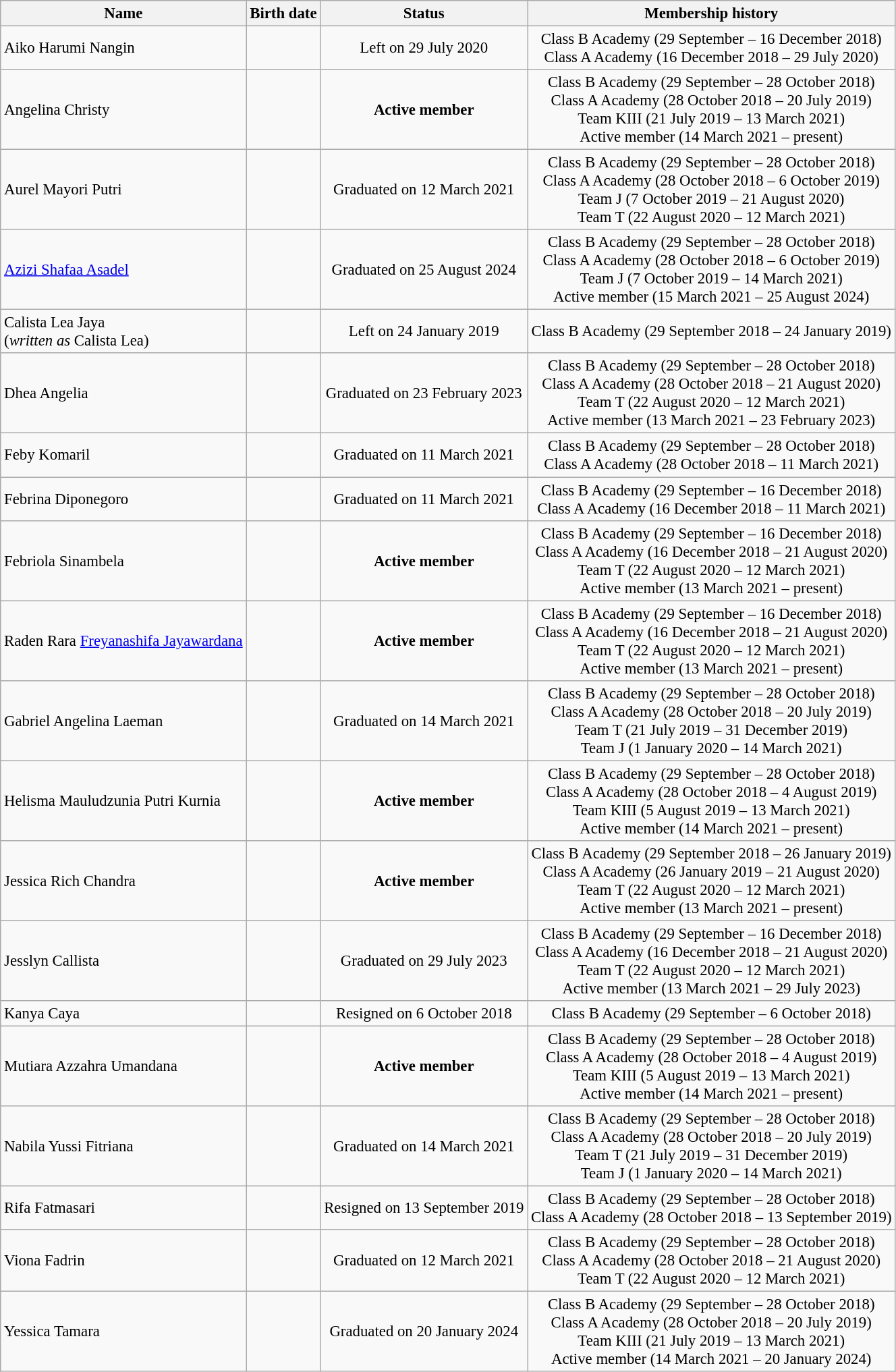<table class="wikitable sortable" style="font-size:95%; text-align:center;">
<tr>
<th>Name</th>
<th>Birth date</th>
<th>Status</th>
<th class="unsortable">Membership history</th>
</tr>
<tr>
<td style="text-align:left;">Aiko Harumi Nangin</td>
<td style="text-align:left;"></td>
<td style="text-align:center;">Left on 29 July 2020</td>
<td>Class B Academy (29 September – 16 December 2018)<br>Class A Academy (16 December 2018 – 29 July 2020)</td>
</tr>
<tr>
<td style="text-align:left;">Angelina Christy</td>
<td style="text-align:left;"></td>
<td style="text-align:center;"><strong>Active member</strong></td>
<td>Class B Academy (29 September – 28 October 2018)<br>Class A Academy (28 October 2018 – 20 July 2019)<br>Team KIII (21 July 2019 – 13 March 2021)<br>Active member (14 March 2021 – present)</td>
</tr>
<tr>
<td style="text-align:left;">Aurel Mayori Putri</td>
<td style="text-align:left;"></td>
<td style="text-align:center;">Graduated on 12 March 2021</td>
<td>Class B Academy (29 September – 28 October 2018)<br>Class A Academy (28 October 2018 – 6 October 2019)<br>Team J (7 October 2019 – 21 August 2020)<br>Team T (22 August 2020 – 12 March 2021)</td>
</tr>
<tr>
<td style="text-align:left;"><a href='#'>Azizi Shafaa Asadel</a></td>
<td style="text-align:left;"></td>
<td style="text-align:center;">Graduated on 25 August 2024</td>
<td>Class B Academy (29 September – 28 October 2018)<br>Class A Academy (28 October 2018 – 6 October 2019)<br>Team J (7 October 2019 – 14 March 2021)<br>Active member (15 March 2021 – 25 August 2024)</td>
</tr>
<tr>
<td style="text-align:left;">Calista Lea Jaya<br>(<em>written as</em> Calista Lea)</td>
<td style="text-align:left;"></td>
<td style="text-align:center;">Left on 24 January 2019</td>
<td>Class B Academy (29 September 2018 – 24 January 2019)</td>
</tr>
<tr>
<td style="text-align:left;">Dhea Angelia</td>
<td style="text-align:left;"></td>
<td style="text-align:center;">Graduated on 23 February 2023</td>
<td>Class B Academy (29 September – 28 October 2018)<br>Class A Academy (28 October 2018 – 21 August 2020)<br>Team T (22 August 2020 – 12 March 2021)<br>Active member (13 March 2021 – 23 February 2023)</td>
</tr>
<tr>
<td style="text-align:left;">Feby Komaril</td>
<td style="text-align:left;"></td>
<td style="text-align:center;">Graduated on 11 March 2021</td>
<td>Class B Academy (29 September – 28 October 2018)<br>Class A Academy (28 October 2018 – 11 March 2021)</td>
</tr>
<tr>
<td style="text-align:left;">Febrina Diponegoro</td>
<td style="text-align:left;"></td>
<td style="text-align:center;">Graduated on 11 March 2021</td>
<td>Class B Academy (29 September – 16 December 2018)<br>Class A Academy (16 December 2018 – 11 March 2021)</td>
</tr>
<tr>
<td style="text-align:left;">Febriola Sinambela</td>
<td style="text-align:left;"></td>
<td style="text-align:center;"><strong>Active member</strong></td>
<td>Class B Academy (29 September – 16 December 2018)<br>Class A Academy (16 December 2018 – 21 August 2020)<br>Team T (22 August 2020 – 12 March 2021)<br>Active member (13 March 2021 – present)</td>
</tr>
<tr>
<td style="text-align:left;">Raden Rara <a href='#'>Freyanashifa Jayawardana</a></td>
<td style="text-align:left;"></td>
<td style="text-align:center;"><strong>Active member</strong></td>
<td>Class B Academy (29 September – 16 December 2018)<br>Class A Academy (16 December 2018 – 21 August 2020)<br>Team T (22 August 2020 – 12 March 2021)<br>Active member (13 March 2021 – present)</td>
</tr>
<tr>
<td style="text-align:left;">Gabriel Angelina Laeman</td>
<td style="text-align:left;"></td>
<td style="text-align:center;">Graduated on 14 March 2021</td>
<td>Class B Academy (29 September – 28 October 2018)<br>Class A Academy (28 October 2018 – 20 July 2019)<br>Team T (21 July 2019 – 31 December 2019)<br>Team J (1 January 2020 – 14 March 2021)</td>
</tr>
<tr>
<td style="text-align:left;">Helisma Mauludzunia Putri Kurnia</td>
<td style="text-align:left;"></td>
<td style="text-align:center;"><strong>Active member</strong></td>
<td>Class B Academy (29 September – 28 October 2018)<br>Class A Academy (28 October 2018 – 4 August 2019)<br>Team KIII (5 August 2019 – 13 March 2021)<br>Active member (14 March 2021 – present)</td>
</tr>
<tr>
<td style="text-align:left;">Jessica Rich Chandra</td>
<td style="text-align:left;"></td>
<td style="text-align:center;"><strong>Active member</strong></td>
<td>Class B Academy (29 September 2018 – 26 January 2019)<br>Class A Academy (26 January 2019 – 21 August 2020)<br>Team T (22 August 2020 – 12 March 2021)<br>Active member (13 March 2021 – present)</td>
</tr>
<tr>
<td style="text-align:left;">Jesslyn Callista</td>
<td style="text-align:left;"></td>
<td style="text-align:center;">Graduated on 29 July 2023</td>
<td>Class B Academy (29 September – 16 December 2018)<br>Class A Academy (16 December 2018 – 21 August 2020)<br>Team T (22 August 2020 – 12 March 2021)<br>Active member (13 March 2021 – 29 July 2023)</td>
</tr>
<tr>
<td style="text-align:left;">Kanya Caya</td>
<td style="text-align:left;"></td>
<td style="text-align:center;">Resigned on 6 October 2018</td>
<td>Class B Academy (29 September – 6 October 2018)</td>
</tr>
<tr>
<td style="text-align:left;">Mutiara Azzahra Umandana</td>
<td style="text-align:left;"></td>
<td style="text-align:center;"><strong>Active member</strong></td>
<td>Class B Academy (29 September – 28 October 2018)<br>Class A Academy (28 October 2018 – 4 August 2019)<br>Team KIII (5 August 2019 – 13 March 2021)<br>Active member (14 March 2021 – present)</td>
</tr>
<tr>
<td style="text-align:left;">Nabila Yussi Fitriana</td>
<td style="text-align:left;"></td>
<td style="text-align:center;">Graduated on 14 March 2021</td>
<td>Class B Academy (29 September – 28 October 2018)<br>Class A Academy (28 October 2018 – 20 July 2019)<br>Team T (21 July 2019 – 31 December 2019)<br>Team J (1 January 2020 – 14 March 2021)</td>
</tr>
<tr>
<td style="text-align:left;">Rifa Fatmasari</td>
<td style="text-align:left;"></td>
<td style="text-align:center;">Resigned on 13 September 2019</td>
<td>Class B Academy (29 September – 28 October 2018)<br>Class A Academy (28 October 2018 – 13 September 2019)</td>
</tr>
<tr>
<td style="text-align:left;">Viona Fadrin</td>
<td style="text-align:left;"></td>
<td style="text-align:center;">Graduated on 12 March 2021</td>
<td>Class B Academy (29 September – 28 October 2018)<br>Class A Academy (28 October 2018 – 21 August 2020)<br>Team T (22 August 2020 – 12 March 2021)</td>
</tr>
<tr>
<td style="text-align:left;">Yessica Tamara</td>
<td style="text-align:left;"></td>
<td style="text-align:center;">Graduated on 20 January 2024</td>
<td>Class B Academy (29 September – 28 October 2018)<br>Class A Academy (28 October 2018 – 20 July 2019)<br>Team KIII (21 July 2019 – 13 March 2021)<br>Active member (14 March 2021 – 20 January 2024)</td>
</tr>
</table>
